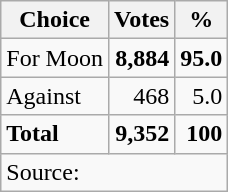<table class=wikitable style=text-align:right>
<tr>
<th>Choice</th>
<th>Votes</th>
<th>%</th>
</tr>
<tr>
<td align=left>For Moon</td>
<td><strong>8,884</strong></td>
<td><strong>95.0</strong></td>
</tr>
<tr>
<td align=left>Against</td>
<td>468</td>
<td>5.0</td>
</tr>
<tr>
<td align=left><strong>Total</strong></td>
<td><strong>9,352</strong></td>
<td><strong>100</strong></td>
</tr>
<tr>
<td align=left colspan=3>Source: </td>
</tr>
</table>
